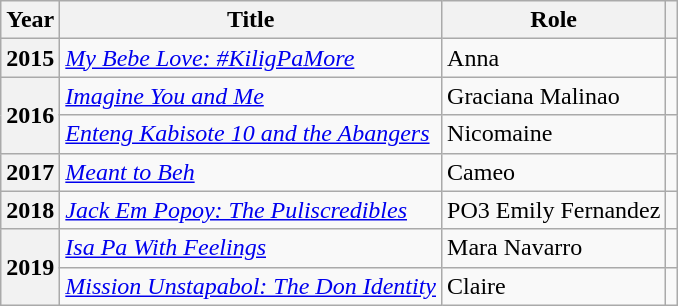<table class="wikitable sortable plainrowheaders">
<tr>
<th scope="col">Year</th>
<th scope="col">Title</th>
<th scope="col">Role</th>
<th scope="col"></th>
</tr>
<tr>
<th scope="row">2015</th>
<td><em><a href='#'>My Bebe Love: #KiligPaMore</a></em></td>
<td>Anna</td>
<td style="text-align: center;"></td>
</tr>
<tr>
<th scope="row" rowspan="2">2016</th>
<td><em><a href='#'>Imagine You and Me</a></em></td>
<td>Graciana Malinao</td>
<td style="text-align: center;"></td>
</tr>
<tr>
<td><em><a href='#'>Enteng Kabisote 10 and the Abangers</a></em></td>
<td>Nicomaine</td>
<td style="text-align: center;"></td>
</tr>
<tr>
<th scope="row">2017</th>
<td><em><a href='#'>Meant to Beh</a></em></td>
<td>Cameo</td>
<td style="text-align: center;"></td>
</tr>
<tr>
<th scope="row">2018</th>
<td><em><a href='#'>Jack Em Popoy: The Puliscredibles</a></em></td>
<td>PO3 Emily Fernandez</td>
<td style="text-align: center;"></td>
</tr>
<tr>
<th scope="row" rowspan="2">2019</th>
<td><em><a href='#'>Isa Pa With Feelings</a></em></td>
<td>Mara Navarro</td>
<td style="text-align: center;"></td>
</tr>
<tr>
<td><em><a href='#'>Mission Unstapabol: The Don Identity</a></em></td>
<td>Claire</td>
<td style="text-align: center;"></td>
</tr>
</table>
